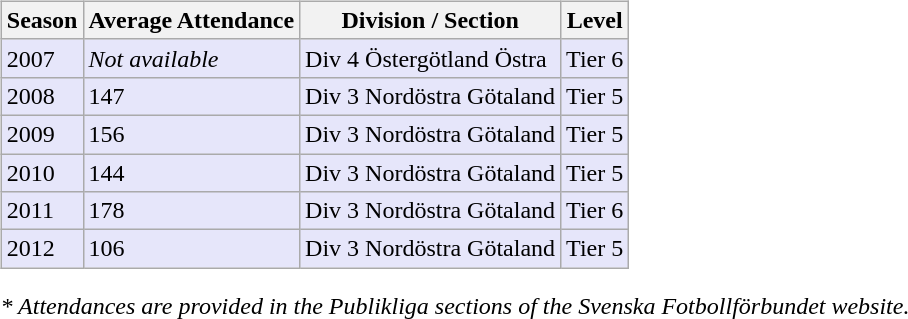<table>
<tr>
<td valign="top" width=0%><br><table class="wikitable">
<tr style="background:#f0f6fa;">
<th><strong>Season</strong></th>
<th><strong>Average Attendance</strong></th>
<th><strong>Division / Section</strong></th>
<th><strong>Level</strong></th>
</tr>
<tr>
<td style="background:#E6E6FA;">2007</td>
<td style="background:#E6E6FA;"><em>Not available</em></td>
<td style="background:#E6E6FA;">Div 4 Östergötland Östra</td>
<td style="background:#E6E6FA;">Tier 6</td>
</tr>
<tr>
<td style="background:#E6E6FA;">2008</td>
<td style="background:#E6E6FA;">147</td>
<td style="background:#E6E6FA;">Div 3 Nordöstra Götaland</td>
<td style="background:#E6E6FA;">Tier 5</td>
</tr>
<tr>
<td style="background:#E6E6FA;">2009</td>
<td style="background:#E6E6FA;">156</td>
<td style="background:#E6E6FA;">Div 3 Nordöstra Götaland</td>
<td style="background:#E6E6FA;">Tier 5</td>
</tr>
<tr>
<td style="background:#E6E6FA;">2010</td>
<td style="background:#E6E6FA;">144</td>
<td style="background:#E6E6FA;">Div 3 Nordöstra Götaland</td>
<td style="background:#E6E6FA;">Tier 5</td>
</tr>
<tr>
<td style="background:#E6E6FA;">2011</td>
<td style="background:#E6E6FA;">178</td>
<td style="background:#E6E6FA;">Div 3 Nordöstra Götaland</td>
<td style="background:#E6E6FA;">Tier 6</td>
</tr>
<tr>
<td style="background:#E6E6FA;">2012</td>
<td style="background:#E6E6FA;">106</td>
<td style="background:#E6E6FA;">Div 3 Nordöstra Götaland</td>
<td style="background:#E6E6FA;">Tier 5</td>
</tr>
</table>
<em>* Attendances are provided in the Publikliga sections of the Svenska Fotbollförbundet website.</em></td>
</tr>
</table>
